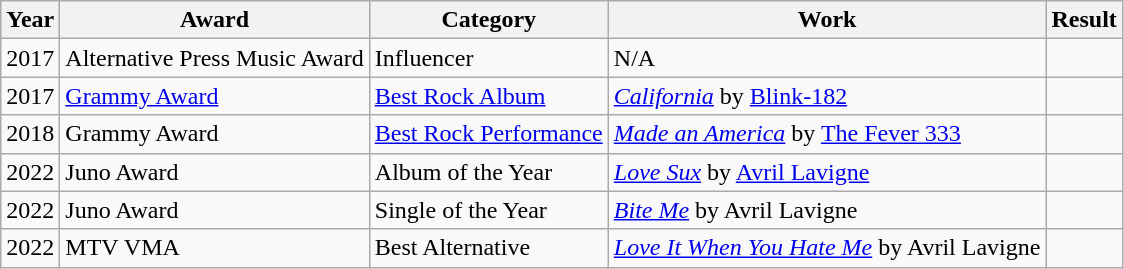<table class="wikitable">
<tr>
<th>Year</th>
<th>Award</th>
<th>Category</th>
<th>Work</th>
<th>Result</th>
</tr>
<tr>
<td>2017</td>
<td>Alternative Press Music Award</td>
<td>Influencer</td>
<td>N/A</td>
<td></td>
</tr>
<tr>
<td>2017</td>
<td><a href='#'>Grammy Award</a></td>
<td><a href='#'>Best Rock Album</a></td>
<td><em><a href='#'>California</a></em> by <a href='#'>Blink-182</a></td>
<td></td>
</tr>
<tr>
<td>2018</td>
<td>Grammy Award</td>
<td><a href='#'>Best Rock Performance</a></td>
<td><em><a href='#'>Made an America</a></em> by <a href='#'>The Fever 333</a></td>
<td></td>
</tr>
<tr>
<td>2022</td>
<td>Juno Award</td>
<td>Album of the Year</td>
<td><em><a href='#'>Love Sux</a></em> by <a href='#'>Avril Lavigne</a></td>
<td></td>
</tr>
<tr>
<td>2022</td>
<td>Juno Award</td>
<td>Single of the Year</td>
<td><em><a href='#'>Bite Me</a></em> by Avril Lavigne</td>
<td></td>
</tr>
<tr>
<td>2022</td>
<td>MTV VMA</td>
<td>Best Alternative</td>
<td><em><a href='#'>Love It When You Hate Me</a></em> by Avril Lavigne</td>
<td></td>
</tr>
</table>
